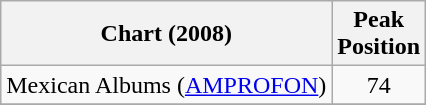<table class="wikitable sortable">
<tr>
<th>Chart (2008)</th>
<th>Peak<br>Position</th>
</tr>
<tr>
<td>Mexican Albums (<a href='#'>AMPROFON</a>)</td>
<td style="text-align:center;">74</td>
</tr>
<tr>
</tr>
</table>
